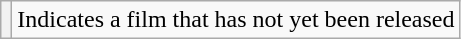<table class="wikitable">
<tr>
<th scope="row"></th>
<td>Indicates a film that has not yet been released</td>
</tr>
</table>
